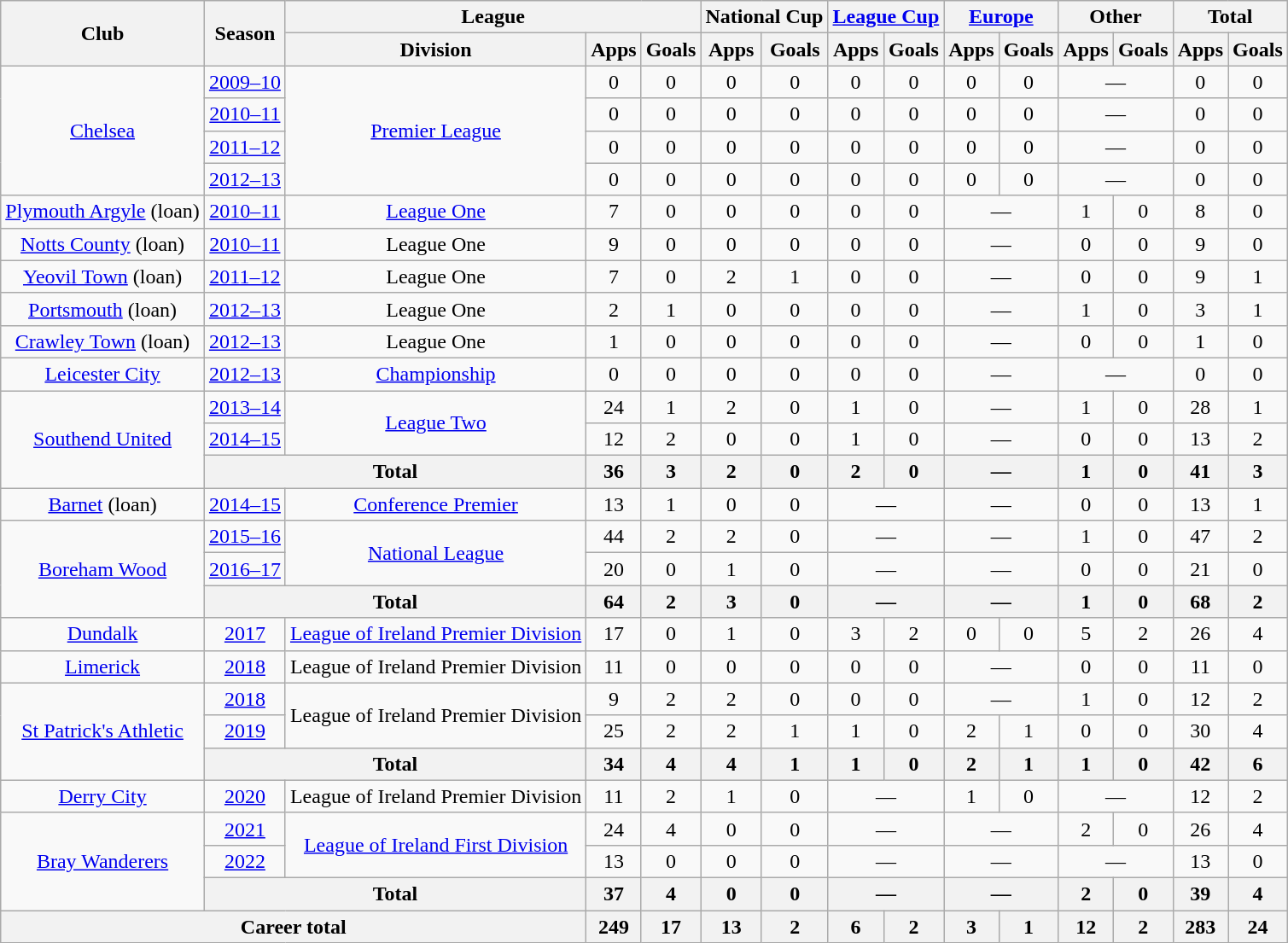<table class="wikitable" style="text-align:center">
<tr>
<th rowspan="2">Club</th>
<th rowspan="2">Season</th>
<th colspan="3">League</th>
<th colspan="2">National Cup</th>
<th colspan="2"><a href='#'>League Cup</a></th>
<th colspan="2"><a href='#'>Europe</a></th>
<th colspan="2">Other</th>
<th colspan="2">Total</th>
</tr>
<tr>
<th>Division</th>
<th>Apps</th>
<th>Goals</th>
<th>Apps</th>
<th>Goals</th>
<th>Apps</th>
<th>Goals</th>
<th>Apps</th>
<th>Goals</th>
<th>Apps</th>
<th>Goals</th>
<th>Apps</th>
<th>Goals</th>
</tr>
<tr>
<td rowspan="4"><a href='#'>Chelsea</a></td>
<td><a href='#'>2009–10</a></td>
<td rowspan="4"><a href='#'>Premier League</a></td>
<td>0</td>
<td>0</td>
<td>0</td>
<td>0</td>
<td>0</td>
<td>0</td>
<td>0</td>
<td>0</td>
<td colspan="2">—</td>
<td>0</td>
<td>0</td>
</tr>
<tr>
<td><a href='#'>2010–11</a></td>
<td>0</td>
<td>0</td>
<td>0</td>
<td>0</td>
<td>0</td>
<td>0</td>
<td>0</td>
<td>0</td>
<td colspan="2">—</td>
<td>0</td>
<td>0</td>
</tr>
<tr>
<td><a href='#'>2011–12</a></td>
<td>0</td>
<td>0</td>
<td>0</td>
<td>0</td>
<td>0</td>
<td>0</td>
<td>0</td>
<td>0</td>
<td colspan="2">—</td>
<td>0</td>
<td>0</td>
</tr>
<tr>
<td><a href='#'>2012–13</a></td>
<td>0</td>
<td>0</td>
<td>0</td>
<td>0</td>
<td>0</td>
<td>0</td>
<td>0</td>
<td>0</td>
<td colspan="2">—</td>
<td>0</td>
<td>0</td>
</tr>
<tr>
<td><a href='#'>Plymouth Argyle</a> (loan)</td>
<td><a href='#'>2010–11</a></td>
<td><a href='#'>League One</a></td>
<td>7</td>
<td>0</td>
<td>0</td>
<td>0</td>
<td>0</td>
<td>0</td>
<td colspan="2">—</td>
<td>1</td>
<td>0</td>
<td>8</td>
<td>0</td>
</tr>
<tr>
<td><a href='#'>Notts County</a> (loan)</td>
<td><a href='#'>2010–11</a></td>
<td>League One</td>
<td>9</td>
<td>0</td>
<td>0</td>
<td>0</td>
<td>0</td>
<td>0</td>
<td colspan="2">—</td>
<td>0</td>
<td>0</td>
<td>9</td>
<td>0</td>
</tr>
<tr>
<td><a href='#'>Yeovil Town</a> (loan)</td>
<td><a href='#'>2011–12</a></td>
<td>League One</td>
<td>7</td>
<td>0</td>
<td>2</td>
<td>1</td>
<td>0</td>
<td>0</td>
<td colspan="2">—</td>
<td>0</td>
<td>0</td>
<td>9</td>
<td>1</td>
</tr>
<tr>
<td><a href='#'>Portsmouth</a> (loan)</td>
<td><a href='#'>2012–13</a></td>
<td>League One</td>
<td>2</td>
<td>1</td>
<td>0</td>
<td>0</td>
<td>0</td>
<td>0</td>
<td colspan="2">—</td>
<td>1</td>
<td>0</td>
<td>3</td>
<td>1</td>
</tr>
<tr>
<td><a href='#'>Crawley Town</a> (loan)</td>
<td><a href='#'>2012–13</a></td>
<td>League One</td>
<td>1</td>
<td>0</td>
<td>0</td>
<td>0</td>
<td>0</td>
<td>0</td>
<td colspan="2">—</td>
<td>0</td>
<td>0</td>
<td>1</td>
<td>0</td>
</tr>
<tr>
<td><a href='#'>Leicester City</a></td>
<td><a href='#'>2012–13</a></td>
<td><a href='#'>Championship</a></td>
<td>0</td>
<td>0</td>
<td>0</td>
<td>0</td>
<td>0</td>
<td>0</td>
<td colspan="2">—</td>
<td colspan="2">—</td>
<td>0</td>
<td>0</td>
</tr>
<tr>
<td rowspan="3"><a href='#'>Southend United</a></td>
<td><a href='#'>2013–14</a></td>
<td rowspan="2"><a href='#'>League Two</a></td>
<td>24</td>
<td>1</td>
<td>2</td>
<td>0</td>
<td>1</td>
<td>0</td>
<td colspan="2">—</td>
<td>1</td>
<td>0</td>
<td>28</td>
<td>1</td>
</tr>
<tr>
<td><a href='#'>2014–15</a></td>
<td>12</td>
<td>2</td>
<td>0</td>
<td>0</td>
<td>1</td>
<td>0</td>
<td colspan="2">—</td>
<td>0</td>
<td>0</td>
<td>13</td>
<td>2</td>
</tr>
<tr>
<th colspan="2">Total</th>
<th>36</th>
<th>3</th>
<th>2</th>
<th>0</th>
<th>2</th>
<th>0</th>
<th colspan="2">—</th>
<th>1</th>
<th>0</th>
<th>41</th>
<th>3</th>
</tr>
<tr>
<td><a href='#'>Barnet</a> (loan)</td>
<td><a href='#'>2014–15</a></td>
<td><a href='#'>Conference Premier</a></td>
<td>13</td>
<td>1</td>
<td>0</td>
<td>0</td>
<td colspan="2">—</td>
<td colspan="2">—</td>
<td>0</td>
<td>0</td>
<td>13</td>
<td>1</td>
</tr>
<tr>
<td rowspan="3"><a href='#'>Boreham Wood</a></td>
<td><a href='#'>2015–16</a></td>
<td rowspan="2"><a href='#'>National League</a></td>
<td>44</td>
<td>2</td>
<td>2</td>
<td>0</td>
<td colspan="2">—</td>
<td colspan="2">—</td>
<td>1</td>
<td>0</td>
<td>47</td>
<td>2</td>
</tr>
<tr>
<td><a href='#'>2016–17</a></td>
<td>20</td>
<td>0</td>
<td>1</td>
<td>0</td>
<td colspan="2">—</td>
<td colspan="2">—</td>
<td>0</td>
<td>0</td>
<td>21</td>
<td>0</td>
</tr>
<tr>
<th colspan="2">Total</th>
<th>64</th>
<th>2</th>
<th>3</th>
<th>0</th>
<th colspan="2">—</th>
<th colspan="2">—</th>
<th>1</th>
<th>0</th>
<th>68</th>
<th>2</th>
</tr>
<tr>
<td><a href='#'>Dundalk</a></td>
<td><a href='#'>2017</a></td>
<td><a href='#'>League of Ireland Premier Division</a></td>
<td>17</td>
<td>0</td>
<td>1</td>
<td>0</td>
<td>3</td>
<td>2</td>
<td>0</td>
<td>0</td>
<td>5</td>
<td>2</td>
<td>26</td>
<td>4</td>
</tr>
<tr>
<td><a href='#'>Limerick</a></td>
<td><a href='#'>2018</a></td>
<td>League of Ireland Premier Division</td>
<td>11</td>
<td>0</td>
<td>0</td>
<td>0</td>
<td>0</td>
<td>0</td>
<td colspan="2">—</td>
<td>0</td>
<td>0</td>
<td>11</td>
<td>0</td>
</tr>
<tr>
<td rowspan="3"><a href='#'>St Patrick's Athletic</a></td>
<td><a href='#'>2018</a></td>
<td rowspan="2">League of Ireland Premier Division</td>
<td>9</td>
<td>2</td>
<td>2</td>
<td>0</td>
<td>0</td>
<td>0</td>
<td colspan="2">—</td>
<td>1</td>
<td>0</td>
<td>12</td>
<td>2</td>
</tr>
<tr>
<td><a href='#'>2019</a></td>
<td>25</td>
<td>2</td>
<td>2</td>
<td>1</td>
<td>1</td>
<td>0</td>
<td>2</td>
<td>1</td>
<td>0</td>
<td>0</td>
<td>30</td>
<td>4</td>
</tr>
<tr>
<th colspan="2">Total</th>
<th>34</th>
<th>4</th>
<th>4</th>
<th>1</th>
<th>1</th>
<th>0</th>
<th>2</th>
<th>1</th>
<th>1</th>
<th>0</th>
<th>42</th>
<th>6</th>
</tr>
<tr>
<td><a href='#'>Derry City</a></td>
<td><a href='#'>2020</a></td>
<td>League of Ireland Premier Division</td>
<td>11</td>
<td>2</td>
<td>1</td>
<td>0</td>
<td colspan="2">—</td>
<td>1</td>
<td>0</td>
<td colspan="2">—</td>
<td>12</td>
<td>2</td>
</tr>
<tr>
<td rowspan="3"><a href='#'>Bray Wanderers</a></td>
<td><a href='#'>2021</a></td>
<td rowspan="2"><a href='#'>League of Ireland First Division</a></td>
<td>24</td>
<td>4</td>
<td>0</td>
<td>0</td>
<td colspan="2">—</td>
<td colspan="2">—</td>
<td>2</td>
<td>0</td>
<td>26</td>
<td>4</td>
</tr>
<tr>
<td><a href='#'>2022</a></td>
<td>13</td>
<td>0</td>
<td>0</td>
<td>0</td>
<td colspan="2">—</td>
<td colspan="2">—</td>
<td colspan="2">—</td>
<td>13</td>
<td>0</td>
</tr>
<tr>
<th colspan="2">Total</th>
<th>37</th>
<th>4</th>
<th>0</th>
<th>0</th>
<th colspan="2">—</th>
<th colspan="2">—</th>
<th>2</th>
<th>0</th>
<th>39</th>
<th>4</th>
</tr>
<tr>
<th colspan="3">Career total</th>
<th>249</th>
<th>17</th>
<th>13</th>
<th>2</th>
<th>6</th>
<th>2</th>
<th>3</th>
<th>1</th>
<th>12</th>
<th>2</th>
<th>283</th>
<th>24</th>
</tr>
</table>
